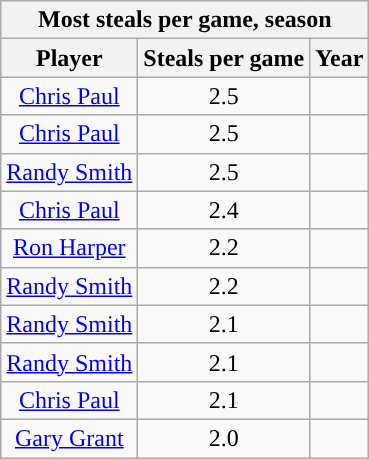<table class="wikitable sortable" style="text-align:center">
<tr>
<th colspan="3">Most steals per game, season</th>
</tr>
<tr>
<th>Player</th>
<th>Steals per game</th>
<th>Year</th>
</tr>
<tr>
<td><a href='#'>Chris Paul</a></td>
<td>2.5</td>
<td></td>
</tr>
<tr>
<td><a href='#'>Chris Paul</a></td>
<td>2.5</td>
<td></td>
</tr>
<tr>
<td><a href='#'>Randy Smith</a></td>
<td>2.5</td>
<td></td>
</tr>
<tr>
<td><a href='#'>Chris Paul</a></td>
<td>2.4</td>
<td></td>
</tr>
<tr>
<td><a href='#'>Ron Harper</a></td>
<td>2.2</td>
<td></td>
</tr>
<tr>
<td><a href='#'>Randy Smith</a></td>
<td>2.2</td>
<td></td>
</tr>
<tr>
<td><a href='#'>Randy Smith</a></td>
<td>2.1</td>
<td></td>
</tr>
<tr>
<td><a href='#'>Randy Smith</a></td>
<td>2.1</td>
<td></td>
</tr>
<tr>
<td><a href='#'>Chris Paul</a></td>
<td>2.1</td>
<td></td>
</tr>
<tr>
<td><a href='#'>Gary Grant</a></td>
<td>2.0</td>
<td></td>
</tr>
</table>
